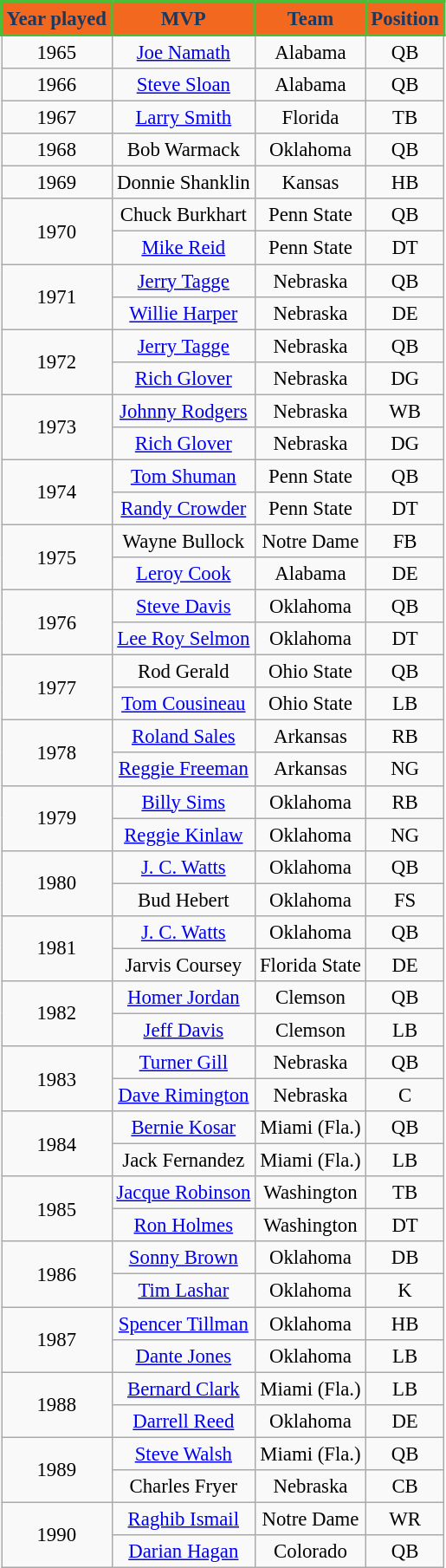<table class="wikitable" style="text-align:center; font-size: 95%;">
<tr>
<th style="background:#f3681f; color:#1b385e; border:2px solid #4dbd38;">Year played</th>
<th style="background:#f3681f; color:#1b385e; border:2px solid #4dbd38;">MVP</th>
<th style="background:#f3681f; color:#1b385e; border:2px solid #4dbd38;">Team</th>
<th style="background:#f3681f; color:#1b385e; border:2px solid #4dbd38;">Position</th>
</tr>
<tr>
<td>1965</td>
<td><a href='#'>Joe Namath</a></td>
<td>Alabama</td>
<td>QB</td>
</tr>
<tr>
<td>1966</td>
<td><a href='#'>Steve Sloan</a></td>
<td>Alabama</td>
<td>QB</td>
</tr>
<tr>
<td>1967</td>
<td><a href='#'>Larry Smith</a></td>
<td>Florida</td>
<td>TB</td>
</tr>
<tr>
<td>1968</td>
<td>Bob Warmack</td>
<td>Oklahoma</td>
<td>QB</td>
</tr>
<tr>
<td>1969</td>
<td>Donnie Shanklin</td>
<td>Kansas</td>
<td>HB</td>
</tr>
<tr>
<td rowspan=2>1970</td>
<td>Chuck Burkhart</td>
<td>Penn State</td>
<td>QB</td>
</tr>
<tr>
<td><a href='#'>Mike Reid</a></td>
<td>Penn State</td>
<td>DT</td>
</tr>
<tr>
<td rowspan=2>1971</td>
<td><a href='#'>Jerry Tagge</a></td>
<td>Nebraska</td>
<td>QB</td>
</tr>
<tr>
<td><a href='#'>Willie Harper</a></td>
<td>Nebraska</td>
<td>DE</td>
</tr>
<tr>
<td rowspan=2>1972</td>
<td><a href='#'>Jerry Tagge</a></td>
<td>Nebraska</td>
<td>QB</td>
</tr>
<tr>
<td><a href='#'>Rich Glover</a></td>
<td>Nebraska</td>
<td>DG</td>
</tr>
<tr>
<td rowspan=2>1973</td>
<td><a href='#'>Johnny Rodgers</a></td>
<td>Nebraska</td>
<td>WB</td>
</tr>
<tr>
<td><a href='#'>Rich Glover</a></td>
<td>Nebraska</td>
<td>DG</td>
</tr>
<tr>
<td rowspan=2>1974</td>
<td><a href='#'>Tom Shuman</a></td>
<td>Penn State</td>
<td>QB</td>
</tr>
<tr>
<td><a href='#'>Randy Crowder</a></td>
<td>Penn State</td>
<td>DT</td>
</tr>
<tr>
<td rowspan=2>1975</td>
<td>Wayne Bullock</td>
<td>Notre Dame</td>
<td>FB</td>
</tr>
<tr>
<td><a href='#'>Leroy Cook</a></td>
<td>Alabama</td>
<td>DE</td>
</tr>
<tr>
<td rowspan=2>1976</td>
<td><a href='#'>Steve Davis</a></td>
<td>Oklahoma</td>
<td>QB</td>
</tr>
<tr>
<td><a href='#'>Lee Roy Selmon</a></td>
<td>Oklahoma</td>
<td>DT</td>
</tr>
<tr>
<td rowspan=2>1977</td>
<td>Rod Gerald</td>
<td>Ohio State</td>
<td>QB</td>
</tr>
<tr>
<td><a href='#'>Tom Cousineau</a></td>
<td>Ohio State</td>
<td>LB</td>
</tr>
<tr>
<td rowspan=2>1978</td>
<td><a href='#'>Roland Sales</a></td>
<td>Arkansas</td>
<td>RB</td>
</tr>
<tr>
<td><a href='#'>Reggie Freeman</a></td>
<td>Arkansas</td>
<td>NG</td>
</tr>
<tr>
<td rowspan=2>1979</td>
<td><a href='#'>Billy Sims</a></td>
<td>Oklahoma</td>
<td>RB</td>
</tr>
<tr>
<td><a href='#'>Reggie Kinlaw</a></td>
<td>Oklahoma</td>
<td>NG</td>
</tr>
<tr>
<td rowspan=2>1980</td>
<td><a href='#'>J. C. Watts</a></td>
<td>Oklahoma</td>
<td>QB</td>
</tr>
<tr>
<td>Bud Hebert</td>
<td>Oklahoma</td>
<td>FS</td>
</tr>
<tr>
<td rowspan=2>1981</td>
<td><a href='#'>J. C. Watts</a></td>
<td>Oklahoma</td>
<td>QB</td>
</tr>
<tr>
<td>Jarvis Coursey</td>
<td>Florida State</td>
<td>DE</td>
</tr>
<tr>
<td rowspan=2>1982</td>
<td><a href='#'>Homer Jordan</a></td>
<td>Clemson</td>
<td>QB</td>
</tr>
<tr>
<td><a href='#'>Jeff Davis</a></td>
<td>Clemson</td>
<td>LB</td>
</tr>
<tr>
<td rowspan=2>1983</td>
<td><a href='#'>Turner Gill</a></td>
<td>Nebraska</td>
<td>QB</td>
</tr>
<tr>
<td><a href='#'>Dave Rimington</a></td>
<td>Nebraska</td>
<td>C</td>
</tr>
<tr>
<td rowspan=2>1984</td>
<td><a href='#'>Bernie Kosar</a></td>
<td>Miami (Fla.)</td>
<td>QB</td>
</tr>
<tr>
<td>Jack Fernandez</td>
<td>Miami (Fla.)</td>
<td>LB</td>
</tr>
<tr>
<td rowspan=2>1985</td>
<td><a href='#'>Jacque Robinson</a></td>
<td>Washington</td>
<td>TB</td>
</tr>
<tr>
<td><a href='#'>Ron Holmes</a></td>
<td>Washington</td>
<td>DT</td>
</tr>
<tr>
<td rowspan=2>1986</td>
<td><a href='#'>Sonny Brown</a></td>
<td>Oklahoma</td>
<td>DB</td>
</tr>
<tr>
<td><a href='#'>Tim Lashar</a></td>
<td>Oklahoma</td>
<td>K</td>
</tr>
<tr>
<td rowspan=2>1987</td>
<td><a href='#'>Spencer Tillman</a></td>
<td>Oklahoma</td>
<td>HB</td>
</tr>
<tr>
<td><a href='#'>Dante Jones</a></td>
<td>Oklahoma</td>
<td>LB</td>
</tr>
<tr>
<td rowspan=2>1988</td>
<td><a href='#'>Bernard Clark</a></td>
<td>Miami (Fla.)</td>
<td>LB</td>
</tr>
<tr>
<td><a href='#'>Darrell Reed</a></td>
<td>Oklahoma</td>
<td>DE</td>
</tr>
<tr>
<td rowspan=2>1989</td>
<td><a href='#'>Steve Walsh</a></td>
<td>Miami (Fla.)</td>
<td>QB</td>
</tr>
<tr>
<td>Charles Fryer</td>
<td>Nebraska</td>
<td>CB</td>
</tr>
<tr>
<td rowspan=2>1990</td>
<td><a href='#'>Raghib Ismail</a></td>
<td>Notre Dame</td>
<td>WR</td>
</tr>
<tr>
<td><a href='#'>Darian Hagan</a></td>
<td>Colorado</td>
<td>QB</td>
</tr>
</table>
